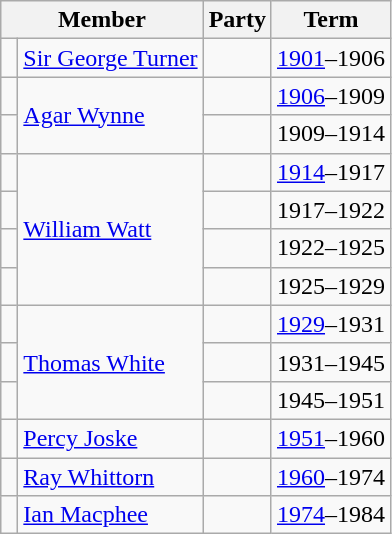<table class="wikitable">
<tr>
<th colspan="2">Member</th>
<th>Party</th>
<th>Term</th>
</tr>
<tr>
<td> </td>
<td><a href='#'>Sir George Turner</a></td>
<td></td>
<td><a href='#'>1901</a>–1906</td>
</tr>
<tr>
<td> </td>
<td rowspan="2"><a href='#'>Agar Wynne</a></td>
<td></td>
<td><a href='#'>1906</a>–1909</td>
</tr>
<tr>
<td> </td>
<td></td>
<td>1909–1914</td>
</tr>
<tr>
<td> </td>
<td rowspan="4"><a href='#'>William Watt</a></td>
<td></td>
<td><a href='#'>1914</a>–1917</td>
</tr>
<tr>
<td> </td>
<td></td>
<td>1917–1922</td>
</tr>
<tr>
<td> </td>
<td></td>
<td>1922–1925</td>
</tr>
<tr>
<td> </td>
<td></td>
<td>1925–1929</td>
</tr>
<tr>
<td> </td>
<td rowspan="3"><a href='#'>Thomas White</a></td>
<td></td>
<td><a href='#'>1929</a>–1931</td>
</tr>
<tr>
<td> </td>
<td></td>
<td>1931–1945</td>
</tr>
<tr>
<td> </td>
<td></td>
<td>1945–1951</td>
</tr>
<tr>
<td> </td>
<td><a href='#'>Percy Joske</a></td>
<td></td>
<td><a href='#'>1951</a>–1960</td>
</tr>
<tr>
<td> </td>
<td><a href='#'>Ray Whittorn</a></td>
<td></td>
<td><a href='#'>1960</a>–1974</td>
</tr>
<tr>
<td> </td>
<td><a href='#'>Ian Macphee</a></td>
<td></td>
<td><a href='#'>1974</a>–1984</td>
</tr>
</table>
